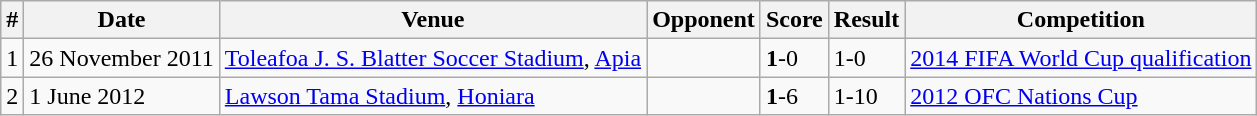<table class="wikitable" style="text-align:left;">
<tr>
<th>#</th>
<th>Date</th>
<th>Venue</th>
<th>Opponent</th>
<th>Score</th>
<th>Result</th>
<th>Competition</th>
</tr>
<tr>
<td>1</td>
<td>26 November 2011</td>
<td><a href='#'>Toleafoa J. S. Blatter Soccer Stadium</a>, <a href='#'>Apia</a></td>
<td></td>
<td><strong>1</strong>-0</td>
<td>1-0</td>
<td><a href='#'>2014 FIFA World Cup qualification</a></td>
</tr>
<tr>
<td>2</td>
<td>1 June 2012</td>
<td><a href='#'>Lawson Tama Stadium</a>, <a href='#'>Honiara</a></td>
<td></td>
<td><strong>1</strong>-6</td>
<td>1-10</td>
<td><a href='#'>2012 OFC Nations Cup</a></td>
</tr>
</table>
